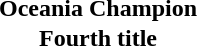<table cellspacing=0 width=100% style="text-align:center; font-weight:bold;">
<tr>
<td></td>
</tr>
<tr>
<td>Oceania Champion</td>
</tr>
<tr>
<td>Fourth title</td>
</tr>
</table>
